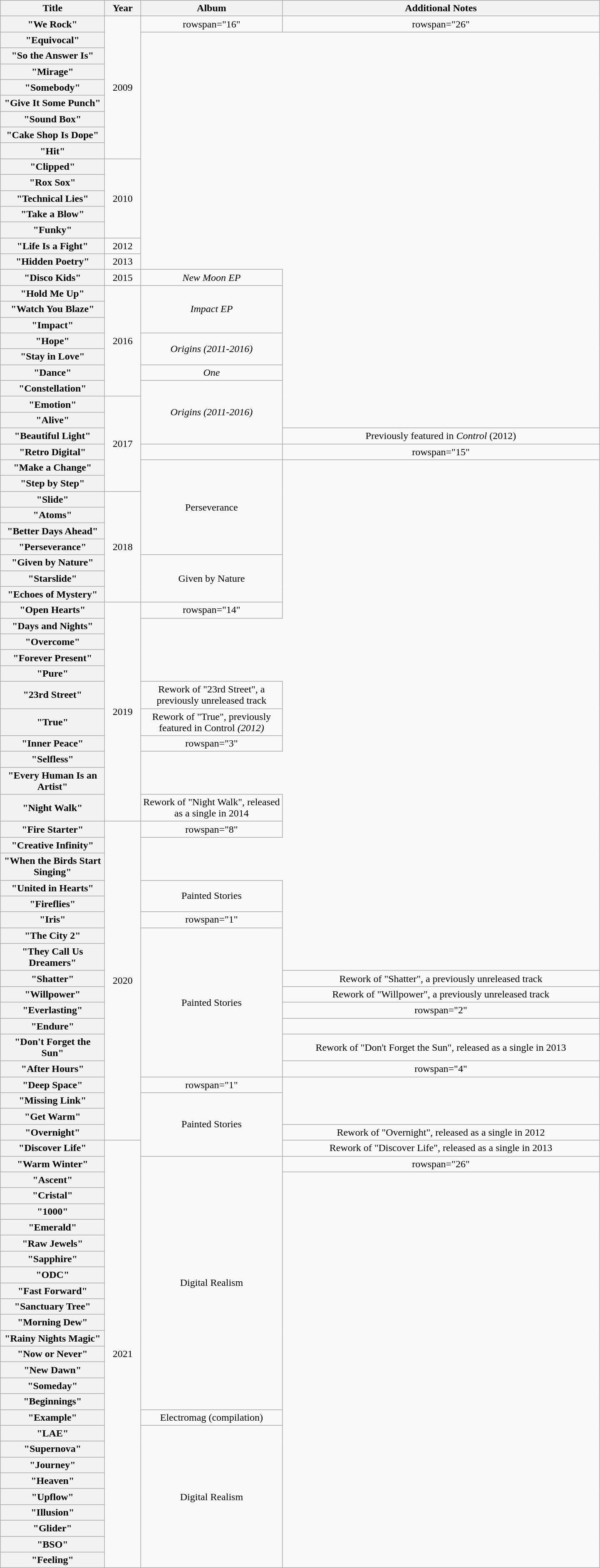<table class="wikitable plainrowheaders" style="text-align:center;">
<tr>
<th scope="col" style="width:160px;">Title</th>
<th scope="col" style="width:50px;">Year</th>
<th scope="col" style="width:220px;">Album</th>
<th scope="col" style="width:500px;">Additional Notes</th>
</tr>
<tr>
<th scope="row">"We Rock"</th>
<td rowspan="9">2009</td>
<td>rowspan="16" </td>
<td>rowspan="26" </td>
</tr>
<tr>
<th scope="row">"Equivocal"</th>
</tr>
<tr>
<th scope="row">"So the Answer Is"</th>
</tr>
<tr>
<th scope="row">"Mirage"</th>
</tr>
<tr>
<th scope="row">"Somebody"<br></th>
</tr>
<tr>
<th scope="row">"Give It Some Punch"</th>
</tr>
<tr>
<th scope="row">"Sound Box"</th>
</tr>
<tr>
<th scope="row">"Cake Shop Is Dope"</th>
</tr>
<tr>
<th scope="row">"Hit"</th>
</tr>
<tr>
<th scope="row">"Clipped"</th>
<td rowspan="5">2010</td>
</tr>
<tr>
<th scope="row">"Rox Sox"</th>
</tr>
<tr>
<th scope="row">"Technical Lies"</th>
</tr>
<tr>
<th scope="row">"Take a Blow"</th>
</tr>
<tr>
<th scope="row">"Funky"</th>
</tr>
<tr>
<th scope="row">"Life Is a Fight"</th>
<td>2012</td>
</tr>
<tr>
<th scope="row">"Hidden Poetry"</th>
<td>2013</td>
</tr>
<tr>
<th scope="row">"Disco Kids"</th>
<td>2015</td>
<td><em>New Moon EP</em></td>
</tr>
<tr>
<th scope="row">"Hold Me Up"<br></th>
<td rowspan="7">2016</td>
<td rowspan="3"><em>Impact EP</em></td>
</tr>
<tr>
<th scope="row">"Watch You Blaze"<br></th>
</tr>
<tr>
<th scope="row">"Impact"</th>
</tr>
<tr>
<th scope="row">"Hope"</th>
<td rowspan="2"><em>Origins (2011-2016)</em></td>
</tr>
<tr>
<th scope="row">"Stay in Love"<br></th>
</tr>
<tr>
<th scope="row">"Dance"</th>
<td rowspan="1"><em>One</em></td>
</tr>
<tr>
<th scope="row">"Constellation"</th>
<td rowspan="4"><em>Origins (2011-2016)</em></td>
</tr>
<tr>
<th scope="row">"Emotion"</th>
<td rowspan="6">2017</td>
</tr>
<tr>
<th scope="row">"Alive"</th>
</tr>
<tr>
<th scope="row">"Beautiful Light"</th>
<td rowspan="1">Previously featured in <em>Control</em> (2012)<em></td>
</tr>
<tr>
<th scope="row">"Retro Digital"</th>
<td></td>
<td>rowspan="15" </td>
</tr>
<tr>
<th scope="row">"Make a Change"</th>
<td rowspan="6"></em>Perseverance<em></td>
</tr>
<tr>
<th scope="row">"Step by Step"<br></th>
</tr>
<tr>
<th scope="row">"Slide"<br></th>
<td rowspan="7">2018</td>
</tr>
<tr>
<th scope="row">"Atoms"<br></th>
</tr>
<tr>
<th scope="row">"Better Days Ahead"</th>
</tr>
<tr>
<th scope="row">"Perseverance"<br></th>
</tr>
<tr>
<th scope="row">"Given by Nature"</th>
<td rowspan="3"></em>Given by Nature<em></td>
</tr>
<tr>
<th scope="row">"Starslide"</th>
</tr>
<tr>
<th scope="row">"Echoes of Mystery"</th>
</tr>
<tr>
<th scope="row">"Open Hearts"</th>
<td rowspan="11">2019</td>
<td>rowspan="14" </td>
</tr>
<tr>
<th scope="row">"Days and Nights"<br></th>
</tr>
<tr>
<th scope="row">"Overcome"</th>
</tr>
<tr>
<th scope="row">"Forever Present"</th>
</tr>
<tr>
<th scope="row">"Pure"<br></th>
</tr>
<tr>
<th scope="row">"23rd Street"</th>
<td rowspan="1">Rework of "23rd Street", a previously unreleased track</td>
</tr>
<tr>
<th scope="row">"True"</th>
<td rowspan="1">Rework of "True", previously featured in </em>Control<em> (2012)</td>
</tr>
<tr>
<th scope="row">"Inner Peace"</th>
<td>rowspan="3" </td>
</tr>
<tr>
<th scope="row">"Selfless"</th>
</tr>
<tr>
<th scope="row">"Every Human Is an Artist"</th>
</tr>
<tr>
<th scope="row">"Night Walk"</th>
<td rowspan="1">Rework of "Night Walk", released as a single in 2014</td>
</tr>
<tr>
<th scope="row">"Fire Starter"</th>
<td rowspan="18">2020</td>
<td>rowspan="8" </td>
</tr>
<tr>
<th scope="row">"Creative Infinity"</th>
</tr>
<tr>
<th scope="row">"When the Birds Start Singing"</th>
</tr>
<tr>
<th scope="row">"United in Hearts"</th>
<td rowspan="2"></em>Painted Stories<em></td>
</tr>
<tr>
<th scope="row">"Fireflies"</th>
</tr>
<tr>
<th scope="row">"Iris"<br></th>
<td>rowspan="1" </td>
</tr>
<tr>
<th scope="row">"The City 2"</th>
<td rowspan="8"></em>Painted Stories<em></td>
</tr>
<tr>
<th scope="row">"They Call Us Dreamers"</th>
</tr>
<tr>
<th scope="row">"Shatter"</th>
<td rowspan="1">Rework of "Shatter", a previously unreleased track</td>
</tr>
<tr>
<th scope="row">"Willpower"</th>
<td rowspan="1">Rework of "Willpower", a previously unreleased track</td>
</tr>
<tr>
<th scope="row">"Everlasting"</th>
<td>rowspan="2" </td>
</tr>
<tr>
<th scope="row">"Endure"</th>
</tr>
<tr>
<th scope="row">"Don't Forget the Sun"</th>
<td rowspan="1">Rework of "Don't Forget the Sun", released as a single in 2013</td>
</tr>
<tr>
<th scope="row">"After Hours"</th>
<td>rowspan="4" </td>
</tr>
<tr>
<th scope="row">"Deep Space"<br></th>
<td>rowspan="1" </td>
</tr>
<tr>
<th scope="row">"Missing Link"</th>
<td rowspan="4"></em>Painted Stories<em></td>
</tr>
<tr>
<th scope="row">"Get Warm"</th>
</tr>
<tr>
<th scope="row">"Overnight"</th>
<td rowspan="1">Rework of "Overnight", released as a single in 2012</td>
</tr>
<tr>
<th scope="row">"Discover Life"</th>
<td rowspan="27">2021</td>
<td rowspan="1">Rework of "Discover Life", released as a single in 2013</td>
</tr>
<tr>
<th scope="row">"Warm Winter"<br></th>
<td rowspan="16"></em>Digital Realism<em></td>
<td>rowspan="26" </td>
</tr>
<tr>
<th scope="row">"Ascent"<br></th>
</tr>
<tr>
<th scope="row">"Cristal"<br></th>
</tr>
<tr>
<th scope="row">"1000"<br></th>
</tr>
<tr>
<th scope="row">"Emerald"<br></th>
</tr>
<tr>
<th scope="row">"Raw Jewels"<br></th>
</tr>
<tr>
<th scope="row">"Sapphire"<br></th>
</tr>
<tr>
<th scope="row">"ODC"<br></th>
</tr>
<tr>
<th scope="row">"Fast Forward"</th>
</tr>
<tr>
<th scope="row">"Sanctuary Tree"<br></th>
</tr>
<tr>
<th scope="row">"Morning Dew"</th>
</tr>
<tr>
<th scope="row">"Rainy Nights Magic"</th>
</tr>
<tr>
<th scope="row">"Now or Never"</th>
</tr>
<tr>
<th scope="row">"New Dawn"</th>
</tr>
<tr>
<th scope="row">"Someday"</th>
</tr>
<tr>
<th scope="row">"Beginnings"</th>
</tr>
<tr>
<th scope="row">"Example"<br></th>
<td></em>Electromag (compilation)<em></td>
</tr>
<tr>
<th scope="row">"LAE"<br></th>
<td rowspan="9"></em>Digital Realism<em></td>
</tr>
<tr>
<th scope="row">"Supernova"</th>
</tr>
<tr>
<th scope="row">"Journey"</th>
</tr>
<tr>
<th scope="row">"Heaven"</th>
</tr>
<tr>
<th scope="row">"Upflow"</th>
</tr>
<tr>
<th scope="row">"Illusion"</th>
</tr>
<tr>
<th scope="row">"Glider" <br></th>
</tr>
<tr>
<th scope="row">"BSO" <br></th>
</tr>
<tr>
<th scope="row">"Feeling"<br></th>
</tr>
</table>
